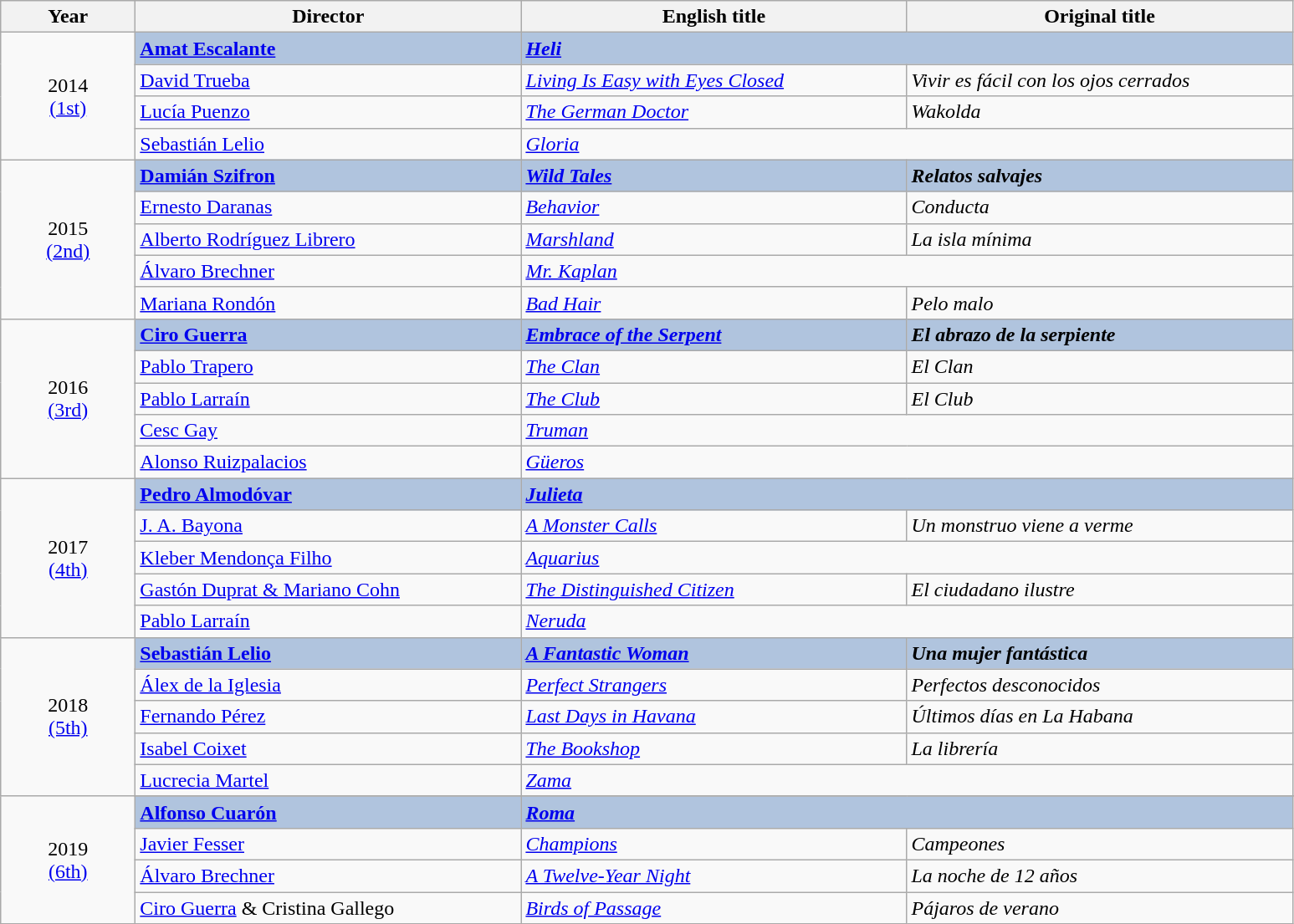<table class="wikitable">
<tr>
<th width="100">Year</th>
<th width="300">Director</th>
<th width="300">English title</th>
<th width="300">Original title</th>
</tr>
<tr>
<td rowspan="4" style="text-align:center;">2014<br><a href='#'>(1st)</a><br></td>
<td style="background:#B0C4DE;"> <strong><a href='#'>Amat Escalante</a></strong></td>
<td colspan="2" style="background:#B0C4DE;"><strong><em><a href='#'>Heli</a></em></strong></td>
</tr>
<tr>
<td> <a href='#'>David Trueba</a></td>
<td><em><a href='#'>Living Is Easy with Eyes Closed</a></em></td>
<td><em>Vivir es fácil con los ojos cerrados</em></td>
</tr>
<tr>
<td> <a href='#'>Lucía Puenzo</a></td>
<td><em><a href='#'>The German Doctor</a></em></td>
<td><em>Wakolda</em></td>
</tr>
<tr>
<td> <a href='#'>Sebastián Lelio</a></td>
<td colspan="2"><em><a href='#'>Gloria</a></em></td>
</tr>
<tr>
<td rowspan="5" style="text-align:center;">2015<br><a href='#'>(2nd)</a><br></td>
<td style="background:#B0C4DE;"> <strong><a href='#'>Damián Szifron</a></strong></td>
<td style="background:#B0C4DE;"><strong><em><a href='#'>Wild Tales</a></em></strong></td>
<td style="background:#B0C4DE;"><strong><em>Relatos salvajes</em></strong></td>
</tr>
<tr>
<td> <a href='#'>Ernesto Daranas</a></td>
<td><em><a href='#'>Behavior</a></em></td>
<td><em>Conducta</em></td>
</tr>
<tr>
<td> <a href='#'>Alberto Rodríguez Librero</a></td>
<td><em><a href='#'>Marshland</a></em></td>
<td><em>La isla mínima</em></td>
</tr>
<tr>
<td> <a href='#'>Álvaro Brechner</a></td>
<td colspan="2"><em><a href='#'>Mr. Kaplan</a></em></td>
</tr>
<tr>
<td> <a href='#'>Mariana Rondón</a></td>
<td><em><a href='#'>Bad Hair</a></em></td>
<td><em>Pelo malo</em></td>
</tr>
<tr>
<td rowspan="5" style="text-align:center;">2016<br><a href='#'>(3rd)</a><br></td>
<td style="background:#B0C4DE;"> <strong><a href='#'>Ciro Guerra</a></strong></td>
<td style="background:#B0C4DE;"><strong><em><a href='#'>Embrace of the Serpent</a></em></strong></td>
<td style="background:#B0C4DE;"><strong><em>El abrazo de la serpiente</em></strong></td>
</tr>
<tr>
<td> <a href='#'>Pablo Trapero</a></td>
<td><em><a href='#'>The Clan</a></em></td>
<td><em>El Clan</em></td>
</tr>
<tr>
<td> <a href='#'>Pablo Larraín</a></td>
<td><em><a href='#'>The Club</a></em></td>
<td><em>El Club</em></td>
</tr>
<tr>
<td> <a href='#'>Cesc Gay</a></td>
<td colspan="2"><em><a href='#'>Truman</a></em></td>
</tr>
<tr>
<td> <a href='#'>Alonso Ruizpalacios</a></td>
<td colspan="2"><em><a href='#'>Güeros</a></em></td>
</tr>
<tr>
<td rowspan="5" style="text-align:center;">2017<br><a href='#'>(4th)</a><br></td>
<td style="background:#B0C4DE;"> <strong><a href='#'>Pedro Almodóvar</a></strong></td>
<td colspan="2" style="background:#B0C4DE;"><strong><em><a href='#'>Julieta</a></em></strong></td>
</tr>
<tr>
<td> <a href='#'>J. A. Bayona</a></td>
<td><em><a href='#'>A Monster Calls</a></em></td>
<td><em>Un monstruo viene a verme</em></td>
</tr>
<tr>
<td> <a href='#'>Kleber Mendonça Filho</a></td>
<td colspan="2"><em><a href='#'>Aquarius</a></em></td>
</tr>
<tr>
<td> <a href='#'>Gastón Duprat & Mariano Cohn</a></td>
<td><em><a href='#'>The Distinguished Citizen</a></em></td>
<td><em>El ciudadano ilustre</em></td>
</tr>
<tr>
<td> <a href='#'>Pablo Larraín</a></td>
<td colspan="2"><em><a href='#'>Neruda</a></em></td>
</tr>
<tr>
<td rowspan="5" style="text-align:center;">2018<br><a href='#'>(5th)</a><br></td>
<td style="background:#B0C4DE;"> <strong><a href='#'>Sebastián Lelio</a></strong></td>
<td style="background:#B0C4DE;"><strong><em><a href='#'>A Fantastic Woman</a></em></strong></td>
<td style="background:#B0C4DE;"><strong><em>Una mujer fantástica</em></strong></td>
</tr>
<tr>
<td> <a href='#'>Álex de la Iglesia</a></td>
<td><em><a href='#'>Perfect Strangers</a></em></td>
<td><em>Perfectos desconocidos</em></td>
</tr>
<tr>
<td> <a href='#'>Fernando Pérez</a></td>
<td><em><a href='#'>Last Days in Havana</a></em></td>
<td><em>Últimos días en La Habana</em></td>
</tr>
<tr>
<td> <a href='#'>Isabel Coixet</a></td>
<td><em><a href='#'>The Bookshop</a></em></td>
<td><em>La librería</em></td>
</tr>
<tr>
<td> <a href='#'>Lucrecia Martel</a></td>
<td colspan="2"><em><a href='#'>Zama</a></em></td>
</tr>
<tr>
<td rowspan="5" style="text-align:center;">2019<br><a href='#'>(6th)</a></td>
</tr>
<tr>
<td style="background:#B0C4DE;"> <strong><a href='#'>Alfonso Cuarón</a></strong></td>
<td colspan="2" style="background:#B0C4DE;"><strong><em><a href='#'>Roma</a></em></strong></td>
</tr>
<tr>
<td> <a href='#'>Javier Fesser</a></td>
<td><em><a href='#'>Champions</a></em></td>
<td><em>Campeones</em></td>
</tr>
<tr>
<td> <a href='#'>Álvaro Brechner</a></td>
<td><em><a href='#'>A Twelve-Year Night</a></em></td>
<td><em>La noche de 12 años</em></td>
</tr>
<tr>
<td> <a href='#'>Ciro Guerra</a> & Cristina Gallego</td>
<td><em><a href='#'>Birds of Passage</a></em></td>
<td><em>Pájaros de verano</em></td>
</tr>
</table>
